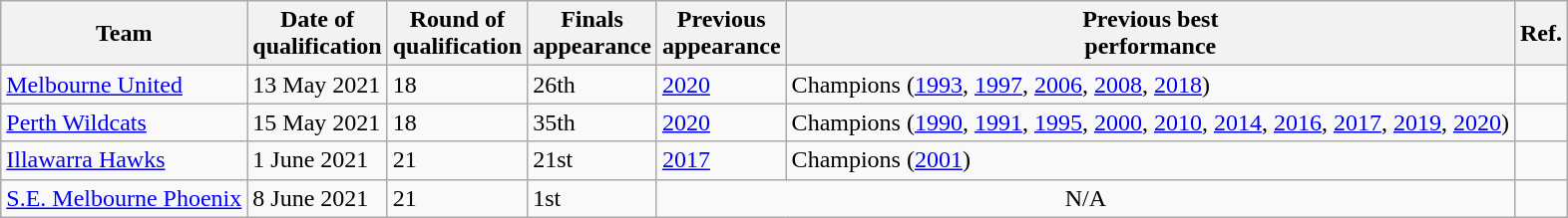<table class="wikitable" style="text-align:left">
<tr>
<th>Team</th>
<th>Date of<br>qualification</th>
<th>Round of<br>qualification</th>
<th>Finals<br>appearance</th>
<th>Previous<br>appearance</th>
<th>Previous best<br>performance</th>
<th>Ref.</th>
</tr>
<tr>
<td><a href='#'>Melbourne United</a></td>
<td>13 May 2021</td>
<td>18</td>
<td>26th</td>
<td><a href='#'>2020</a></td>
<td>Champions (<a href='#'>1993</a>, <a href='#'>1997</a>, <a href='#'>2006</a>, <a href='#'>2008</a>, <a href='#'>2018</a>)</td>
<td></td>
</tr>
<tr>
<td><a href='#'>Perth Wildcats</a></td>
<td>15 May 2021</td>
<td>18</td>
<td>35th</td>
<td><a href='#'>2020</a></td>
<td>Champions (<a href='#'>1990</a>, <a href='#'>1991</a>, <a href='#'>1995</a>, <a href='#'>2000</a>, <a href='#'>2010</a>, <a href='#'>2014</a>, <a href='#'>2016</a>, <a href='#'>2017</a>, <a href='#'>2019</a>, <a href='#'>2020</a>)</td>
<td></td>
</tr>
<tr>
<td><a href='#'>Illawarra Hawks</a></td>
<td>1 June 2021</td>
<td>21</td>
<td>21st</td>
<td><a href='#'>2017</a></td>
<td>Champions (<a href='#'>2001</a>)</td>
<td></td>
</tr>
<tr>
<td><a href='#'>S.E. Melbourne Phoenix</a></td>
<td>8 June 2021</td>
<td>21</td>
<td>1st</td>
<td colspan="2" style="text-align:center">N/A</td>
<td></td>
</tr>
</table>
